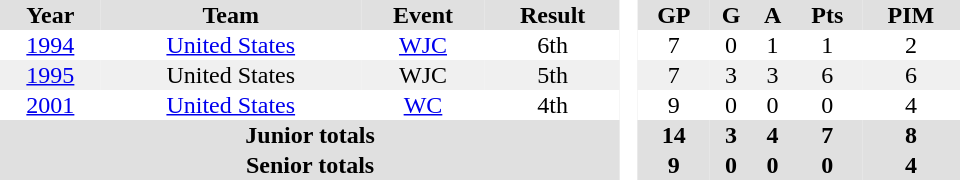<table border="0" cellpadding="1" cellspacing="0" style="text-align:center; width:40em">
<tr ALIGN="center" bgcolor="#e0e0e0">
<th>Year</th>
<th>Team</th>
<th>Event</th>
<th>Result</th>
<th rowspan="99" bgcolor="#ffffff"> </th>
<th>GP</th>
<th>G</th>
<th>A</th>
<th>Pts</th>
<th>PIM</th>
</tr>
<tr>
<td><a href='#'>1994</a></td>
<td><a href='#'>United States</a></td>
<td><a href='#'>WJC</a></td>
<td>6th</td>
<td>7</td>
<td>0</td>
<td>1</td>
<td>1</td>
<td>2</td>
</tr>
<tr bgcolor="#f0f0f0">
<td><a href='#'>1995</a></td>
<td>United States</td>
<td>WJC</td>
<td>5th</td>
<td>7</td>
<td>3</td>
<td>3</td>
<td>6</td>
<td>6</td>
</tr>
<tr>
<td><a href='#'>2001</a></td>
<td><a href='#'>United States</a></td>
<td><a href='#'>WC</a></td>
<td>4th</td>
<td>9</td>
<td>0</td>
<td>0</td>
<td>0</td>
<td>4</td>
</tr>
<tr bgcolor="#e0e0e0">
<th colspan="4">Junior totals</th>
<th>14</th>
<th>3</th>
<th>4</th>
<th>7</th>
<th>8</th>
</tr>
<tr bgcolor="#e0e0e0">
<th colspan="4">Senior totals</th>
<th>9</th>
<th>0</th>
<th>0</th>
<th>0</th>
<th>4</th>
</tr>
</table>
